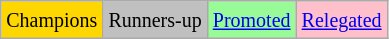<table class="wikitable">
<tr>
<td bgcolor=gold><small>Champions</small></td>
<td bgcolor=silver><small>Runners-up</small></td>
<td bgcolor=PaleGreen><small><a href='#'>Promoted</a></small></td>
<td bgcolor=Pink><small><a href='#'>Relegated</a></small></td>
</tr>
</table>
